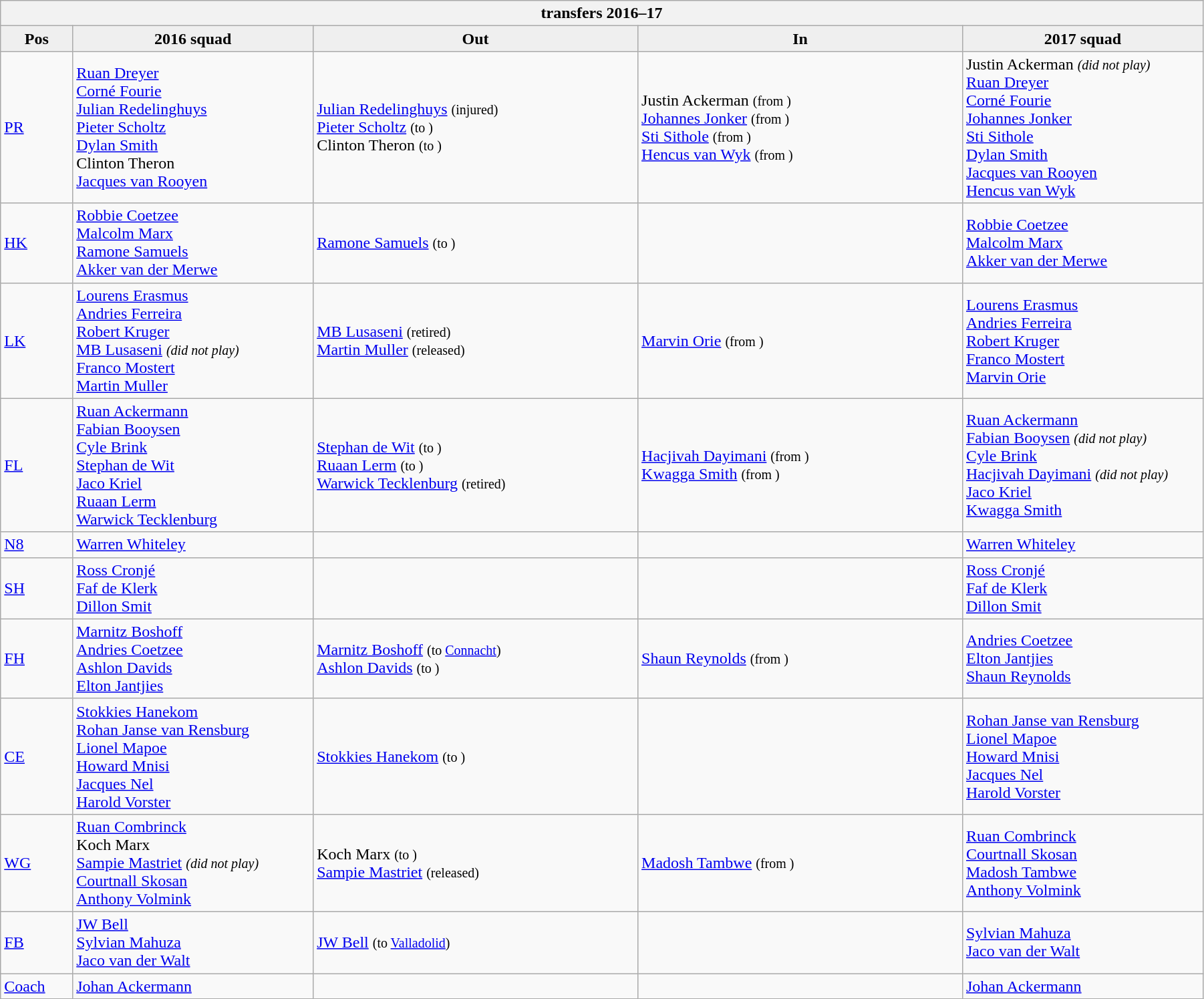<table class="wikitable" style="text-align: left; width:95%">
<tr>
<th colspan="100%"> transfers 2016–17</th>
</tr>
<tr>
<th style="background:#efefef; width:6%;">Pos</th>
<th style="background:#efefef; width:20%;">2016 squad</th>
<th style="background:#efefef; width:27%;">Out</th>
<th style="background:#efefef; width:27%;">In</th>
<th style="background:#efefef; width:20%;">2017 squad</th>
</tr>
<tr>
<td><a href='#'>PR</a></td>
<td> <a href='#'>Ruan Dreyer</a> <br> <a href='#'>Corné Fourie</a> <br> <a href='#'>Julian Redelinghuys</a> <br> <a href='#'>Pieter Scholtz</a> <br> <a href='#'>Dylan Smith</a> <br> Clinton Theron <br> <a href='#'>Jacques van Rooyen</a></td>
<td>  <a href='#'>Julian Redelinghuys</a> <small>(injured)</small> <br>  <a href='#'>Pieter Scholtz</a> <small>(to )</small> <br>  Clinton Theron <small>(to )</small></td>
<td>  Justin Ackerman <small>(from )</small> <br>  <a href='#'>Johannes Jonker</a> <small>(from )</small> <br>  <a href='#'>Sti Sithole</a> <small>(from )</small> <br>  <a href='#'>Hencus van Wyk</a> <small>(from )</small></td>
<td> Justin Ackerman <small><em>(did not play)</em></small> <br> <a href='#'>Ruan Dreyer</a> <br> <a href='#'>Corné Fourie</a> <br> <a href='#'>Johannes Jonker</a> <br> <a href='#'>Sti Sithole</a> <br> <a href='#'>Dylan Smith</a> <br> <a href='#'>Jacques van Rooyen</a> <br> <a href='#'>Hencus van Wyk</a></td>
</tr>
<tr>
<td><a href='#'>HK</a></td>
<td> <a href='#'>Robbie Coetzee</a> <br> <a href='#'>Malcolm Marx</a> <br> <a href='#'>Ramone Samuels</a> <br> <a href='#'>Akker van der Merwe</a></td>
<td>  <a href='#'>Ramone Samuels</a> <small>(to )</small></td>
<td></td>
<td> <a href='#'>Robbie Coetzee</a> <br> <a href='#'>Malcolm Marx</a> <br> <a href='#'>Akker van der Merwe</a></td>
</tr>
<tr>
<td><a href='#'>LK</a></td>
<td> <a href='#'>Lourens Erasmus</a> <br> <a href='#'>Andries Ferreira</a> <br> <a href='#'>Robert Kruger</a> <br> <a href='#'>MB Lusaseni</a> <small><em>(did not play)</em></small> <br> <a href='#'>Franco Mostert</a> <br> <a href='#'>Martin Muller</a></td>
<td>  <a href='#'>MB Lusaseni</a> <small>(retired)</small> <br>  <a href='#'>Martin Muller</a> <small>(released)</small></td>
<td>  <a href='#'>Marvin Orie</a> <small>(from )</small></td>
<td> <a href='#'>Lourens Erasmus</a> <br> <a href='#'>Andries Ferreira</a> <br> <a href='#'>Robert Kruger</a> <br> <a href='#'>Franco Mostert</a> <br> <a href='#'>Marvin Orie</a></td>
</tr>
<tr>
<td><a href='#'>FL</a></td>
<td> <a href='#'>Ruan Ackermann</a> <br> <a href='#'>Fabian Booysen</a> <br> <a href='#'>Cyle Brink</a> <br> <a href='#'>Stephan de Wit</a> <br> <a href='#'>Jaco Kriel</a> <br> <a href='#'>Ruaan Lerm</a> <br> <a href='#'>Warwick Tecklenburg</a></td>
<td>  <a href='#'>Stephan de Wit</a> <small>(to )</small> <br>  <a href='#'>Ruaan Lerm</a> <small>(to )</small> <br>  <a href='#'>Warwick Tecklenburg</a> <small>(retired)</small></td>
<td>  <a href='#'>Hacjivah Dayimani</a> <small>(from )</small> <br>  <a href='#'>Kwagga Smith</a> <small>(from )</small></td>
<td> <a href='#'>Ruan Ackermann</a> <br> <a href='#'>Fabian Booysen</a> <small><em>(did not play)</em></small> <br> <a href='#'>Cyle Brink</a> <br> <a href='#'>Hacjivah Dayimani</a> <small><em>(did not play)</em></small> <br> <a href='#'>Jaco Kriel</a> <br> <a href='#'>Kwagga Smith</a></td>
</tr>
<tr>
<td><a href='#'>N8</a></td>
<td> <a href='#'>Warren Whiteley</a></td>
<td></td>
<td></td>
<td> <a href='#'>Warren Whiteley</a></td>
</tr>
<tr>
<td><a href='#'>SH</a></td>
<td> <a href='#'>Ross Cronjé</a> <br> <a href='#'>Faf de Klerk</a> <br> <a href='#'>Dillon Smit</a></td>
<td></td>
<td></td>
<td> <a href='#'>Ross Cronjé</a> <br> <a href='#'>Faf de Klerk</a> <br> <a href='#'>Dillon Smit</a></td>
</tr>
<tr>
<td><a href='#'>FH</a></td>
<td> <a href='#'>Marnitz Boshoff</a> <br> <a href='#'>Andries Coetzee</a> <br> <a href='#'>Ashlon Davids</a> <br> <a href='#'>Elton Jantjies</a></td>
<td>  <a href='#'>Marnitz Boshoff</a> <small>(to  <a href='#'>Connacht</a>)</small> <br>  <a href='#'>Ashlon Davids</a> <small>(to )</small></td>
<td>  <a href='#'>Shaun Reynolds</a> <small>(from )</small></td>
<td> <a href='#'>Andries Coetzee</a> <br> <a href='#'>Elton Jantjies</a> <br> <a href='#'>Shaun Reynolds</a></td>
</tr>
<tr>
<td><a href='#'>CE</a></td>
<td> <a href='#'>Stokkies Hanekom</a> <br> <a href='#'>Rohan Janse van Rensburg</a> <br> <a href='#'>Lionel Mapoe</a> <br> <a href='#'>Howard Mnisi</a> <br> <a href='#'>Jacques Nel</a> <br> <a href='#'>Harold Vorster</a></td>
<td>  <a href='#'>Stokkies Hanekom</a> <small>(to )</small></td>
<td></td>
<td> <a href='#'>Rohan Janse van Rensburg</a> <br> <a href='#'>Lionel Mapoe</a> <br> <a href='#'>Howard Mnisi</a> <br> <a href='#'>Jacques Nel</a> <br> <a href='#'>Harold Vorster</a></td>
</tr>
<tr>
<td><a href='#'>WG</a></td>
<td> <a href='#'>Ruan Combrinck</a> <br> Koch Marx <br> <a href='#'>Sampie Mastriet</a> <small><em>(did not play)</em></small> <br> <a href='#'>Courtnall Skosan</a> <br> <a href='#'>Anthony Volmink</a></td>
<td>  Koch Marx <small>(to )</small> <br>  <a href='#'>Sampie Mastriet</a> <small>(released)</small></td>
<td>  <a href='#'>Madosh Tambwe</a> <small>(from )</small></td>
<td> <a href='#'>Ruan Combrinck</a> <br> <a href='#'>Courtnall Skosan</a> <br> <a href='#'>Madosh Tambwe</a> <br> <a href='#'>Anthony Volmink</a></td>
</tr>
<tr>
<td><a href='#'>FB</a></td>
<td> <a href='#'>JW Bell</a> <br> <a href='#'>Sylvian Mahuza</a> <br> <a href='#'>Jaco van der Walt</a></td>
<td>  <a href='#'>JW Bell</a> <small>(to  <a href='#'>Valladolid</a>)</small></td>
<td></td>
<td> <a href='#'>Sylvian Mahuza</a> <br> <a href='#'>Jaco van der Walt</a></td>
</tr>
<tr>
<td><a href='#'>Coach</a></td>
<td> <a href='#'>Johan Ackermann</a></td>
<td></td>
<td></td>
<td> <a href='#'>Johan Ackermann</a></td>
</tr>
</table>
